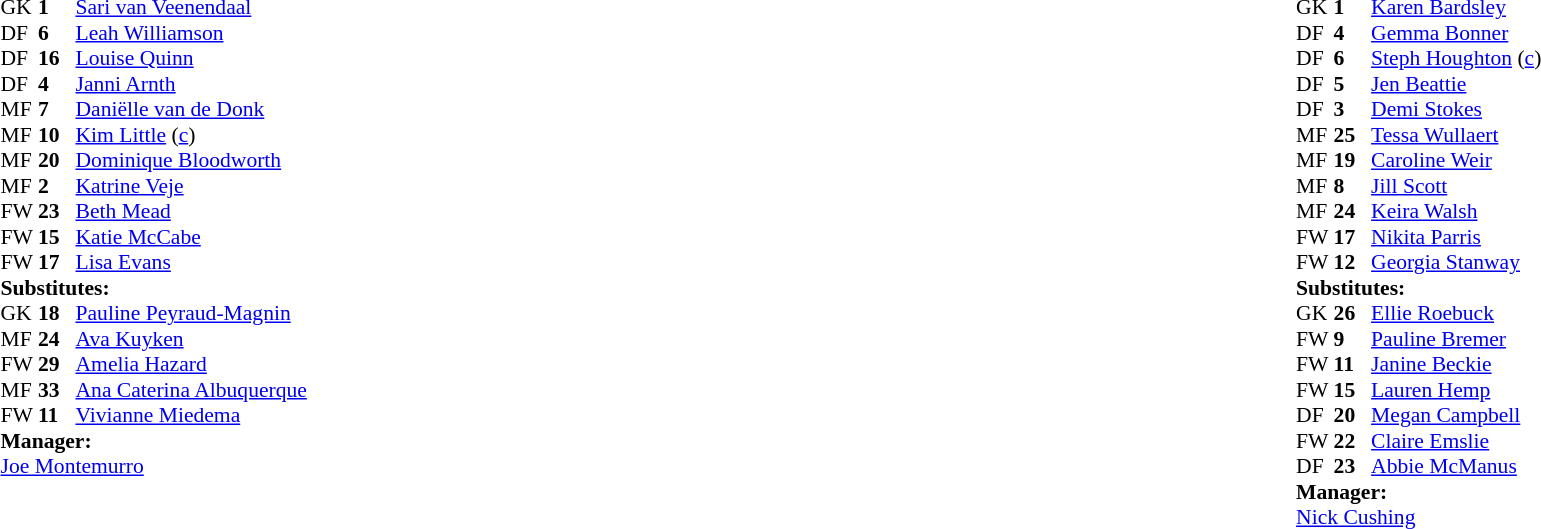<table style="width:100%">
<tr>
<td style="vertical-align:top;width:50%"><br><table style="font-size:90%" cellspacing="0" cellpadding="0">
<tr>
<th width="25"></th>
<th width="25"></th>
</tr>
<tr>
<td>GK</td>
<td><strong>1</strong></td>
<td> <a href='#'>Sari van Veenendaal</a></td>
</tr>
<tr>
<td>DF</td>
<td><strong>6</strong></td>
<td> <a href='#'>Leah Williamson</a></td>
</tr>
<tr>
<td>DF</td>
<td><strong>16</strong></td>
<td> <a href='#'>Louise Quinn</a></td>
</tr>
<tr>
<td>DF</td>
<td><strong>4</strong></td>
<td> <a href='#'>Janni Arnth</a></td>
<td></td>
<td></td>
</tr>
<tr>
<td>MF</td>
<td><strong>7</strong></td>
<td> <a href='#'>Daniëlle van de Donk</a></td>
</tr>
<tr>
<td>MF</td>
<td><strong>10</strong></td>
<td> <a href='#'>Kim Little</a> (<a href='#'>c</a>)</td>
</tr>
<tr>
<td>MF</td>
<td><strong>20</strong></td>
<td> <a href='#'>Dominique Bloodworth</a></td>
<td></td>
</tr>
<tr>
<td>MF</td>
<td><strong>2</strong></td>
<td> <a href='#'>Katrine Veje</a></td>
<td></td>
<td></td>
</tr>
<tr>
<td>FW</td>
<td><strong>23</strong></td>
<td> <a href='#'>Beth Mead</a></td>
</tr>
<tr>
<td>FW</td>
<td><strong>15</strong></td>
<td> <a href='#'>Katie McCabe</a></td>
</tr>
<tr>
<td>FW</td>
<td><strong>17</strong></td>
<td> <a href='#'>Lisa Evans</a></td>
</tr>
<tr>
<td colspan=4><strong>Substitutes:</strong></td>
</tr>
<tr>
<td>GK</td>
<td><strong>18</strong></td>
<td> <a href='#'>Pauline Peyraud-Magnin</a></td>
</tr>
<tr>
<td>MF</td>
<td><strong>24</strong></td>
<td> <a href='#'>Ava Kuyken</a></td>
</tr>
<tr>
<td>FW</td>
<td><strong>29</strong></td>
<td> <a href='#'>Amelia Hazard</a></td>
<td></td>
<td></td>
</tr>
<tr>
<td>MF</td>
<td><strong>33</strong></td>
<td> <a href='#'>Ana Caterina Albuquerque</a></td>
</tr>
<tr>
<td>FW</td>
<td><strong>11</strong></td>
<td> <a href='#'>Vivianne Miedema</a></td>
<td></td>
<td></td>
</tr>
<tr>
<td colspan=4><strong>Manager:</strong></td>
</tr>
<tr>
<td colspan="4"> <a href='#'>Joe Montemurro</a></td>
</tr>
</table>
</td>
<td valign="top"></td>
<td valign="top" width="50%"><br><table cellspacing="0" cellpadding="0" style="font-size:90%;margin:auto">
<tr>
<th width="25"></th>
<th width="25"></th>
</tr>
<tr>
<td>GK</td>
<td><strong>1</strong></td>
<td> <a href='#'>Karen Bardsley</a></td>
</tr>
<tr>
<td>DF</td>
<td><strong>4</strong></td>
<td> <a href='#'>Gemma Bonner</a></td>
</tr>
<tr>
<td>DF</td>
<td><strong>6</strong></td>
<td> <a href='#'>Steph Houghton</a> (<a href='#'>c</a>)</td>
</tr>
<tr>
<td>DF</td>
<td><strong>5</strong></td>
<td> <a href='#'>Jen Beattie</a></td>
</tr>
<tr>
<td>DF</td>
<td><strong>3</strong></td>
<td> <a href='#'>Demi Stokes</a></td>
</tr>
<tr>
<td>MF</td>
<td><strong>25</strong></td>
<td> <a href='#'>Tessa Wullaert</a></td>
<td></td>
<td></td>
</tr>
<tr>
<td>MF</td>
<td><strong>19</strong></td>
<td> <a href='#'>Caroline Weir</a></td>
<td></td>
<td></td>
</tr>
<tr>
<td>MF</td>
<td><strong>8</strong></td>
<td> <a href='#'>Jill Scott</a></td>
</tr>
<tr>
<td>MF</td>
<td><strong>24</strong></td>
<td> <a href='#'>Keira Walsh</a></td>
</tr>
<tr>
<td>FW</td>
<td><strong>17</strong></td>
<td> <a href='#'>Nikita Parris</a></td>
<td></td>
<td></td>
</tr>
<tr>
<td>FW</td>
<td><strong>12</strong></td>
<td> <a href='#'>Georgia Stanway</a></td>
<td></td>
</tr>
<tr>
<td colspan=4><strong>Substitutes:</strong></td>
</tr>
<tr>
<td>GK</td>
<td><strong>26</strong></td>
<td> <a href='#'>Ellie Roebuck</a></td>
</tr>
<tr>
<td>FW</td>
<td><strong>9</strong></td>
<td> <a href='#'>Pauline Bremer</a></td>
</tr>
<tr>
<td>FW</td>
<td><strong>11</strong></td>
<td> <a href='#'>Janine Beckie</a></td>
<td></td>
<td></td>
</tr>
<tr>
<td>FW</td>
<td><strong>15</strong></td>
<td> <a href='#'>Lauren Hemp</a></td>
<td></td>
<td></td>
</tr>
<tr>
<td>DF</td>
<td><strong>20</strong></td>
<td> <a href='#'>Megan Campbell</a></td>
</tr>
<tr>
<td>FW</td>
<td><strong>22</strong></td>
<td> <a href='#'>Claire Emslie</a></td>
<td></td>
<td></td>
</tr>
<tr>
<td>DF</td>
<td><strong>23</strong></td>
<td> <a href='#'>Abbie McManus</a></td>
</tr>
<tr>
<td colspan=4><strong>Manager:</strong></td>
</tr>
<tr>
<td colspan="4"> <a href='#'>Nick Cushing</a></td>
</tr>
</table>
</td>
</tr>
</table>
